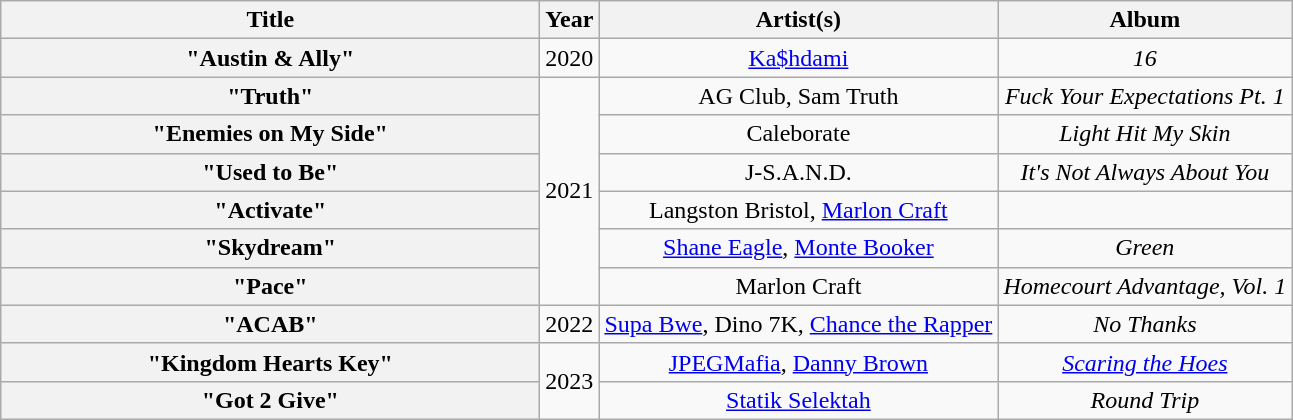<table class="wikitable plainrowheaders" style="text-align:center;">
<tr>
<th scope="col" style="width:22em;">Title</th>
<th scope="col">Year</th>
<th scope="col">Artist(s)</th>
<th scope="col">Album</th>
</tr>
<tr>
<th scope="row">"Austin & Ally"</th>
<td>2020</td>
<td><a href='#'>Ka$hdami</a></td>
<td><em>16</em></td>
</tr>
<tr>
<th scope="row">"Truth"</th>
<td rowspan="6">2021</td>
<td>AG Club, Sam Truth</td>
<td><em>Fuck Your Expectations Pt. 1</em></td>
</tr>
<tr>
<th scope="row">"Enemies on My Side"</th>
<td>Caleborate</td>
<td><em>Light Hit My Skin</em></td>
</tr>
<tr>
<th scope="row">"Used to Be"</th>
<td>J-S.A.N.D.</td>
<td><em>It's Not Always About You</em></td>
</tr>
<tr>
<th scope="row">"Activate"</th>
<td>Langston Bristol, <a href='#'>Marlon Craft</a></td>
<td></td>
</tr>
<tr>
<th scope="row">"Skydream"</th>
<td><a href='#'>Shane Eagle</a>, <a href='#'>Monte Booker</a></td>
<td><em>Green</em></td>
</tr>
<tr>
<th scope="row">"Pace"</th>
<td>Marlon Craft</td>
<td><em>Homecourt Advantage, Vol. 1</em></td>
</tr>
<tr>
<th scope="row">"ACAB"</th>
<td>2022</td>
<td><a href='#'>Supa Bwe</a>, Dino 7K, <a href='#'>Chance the Rapper</a></td>
<td><em>No Thanks</em></td>
</tr>
<tr>
<th scope="row">"Kingdom Hearts Key"</th>
<td rowspan="2">2023</td>
<td><a href='#'>JPEGMafia</a>, <a href='#'>Danny Brown</a></td>
<td><em><a href='#'>Scaring the Hoes</a></em></td>
</tr>
<tr>
<th scope="row">"Got 2 Give"</th>
<td><a href='#'>Statik Selektah</a></td>
<td><em>Round Trip</em></td>
</tr>
</table>
